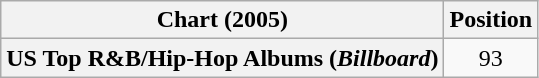<table class="wikitable plainrowheaders" style="text-align:center">
<tr>
<th scope="col">Chart (2005)</th>
<th scope="col">Position</th>
</tr>
<tr>
<th scope="row">US Top R&B/Hip-Hop Albums (<em>Billboard</em>)</th>
<td>93</td>
</tr>
</table>
